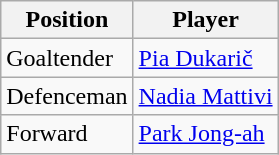<table class="wikitable">
<tr>
<th>Position</th>
<th>Player</th>
</tr>
<tr>
<td>Goaltender</td>
<td> <a href='#'>Pia Dukarič</a></td>
</tr>
<tr>
<td>Defenceman</td>
<td> <a href='#'>Nadia Mattivi</a></td>
</tr>
<tr>
<td>Forward</td>
<td> <a href='#'>Park Jong-ah</a></td>
</tr>
</table>
